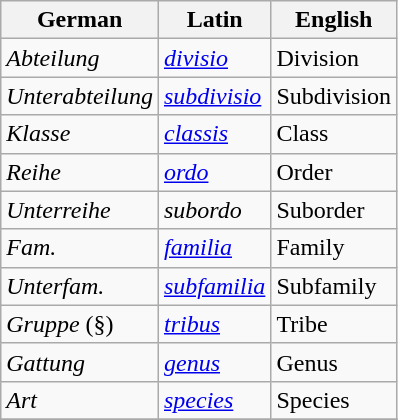<table class="wikitable" border="1">
<tr>
<th>German</th>
<th>Latin</th>
<th>English</th>
</tr>
<tr>
<td><em>Abteilung</em></td>
<td><em><a href='#'>divisio</a></em></td>
<td>Division</td>
</tr>
<tr>
<td><em>Unterabteilung</em></td>
<td><em><a href='#'>subdivisio</a></em></td>
<td>Subdivision</td>
</tr>
<tr>
<td><em>Klasse</em></td>
<td><em><a href='#'>classis</a></em></td>
<td>Class</td>
</tr>
<tr>
<td><em>Reihe</em></td>
<td><em><a href='#'>ordo</a></em></td>
<td>Order</td>
</tr>
<tr>
<td><em>Unterreihe</em></td>
<td><em>subordo</em></td>
<td>Suborder</td>
</tr>
<tr>
<td><em>Fam.</em></td>
<td><em><a href='#'>familia</a></em></td>
<td>Family</td>
</tr>
<tr>
<td><em>Unterfam.</em></td>
<td><em><a href='#'>subfamilia</a></em></td>
<td>Subfamily</td>
</tr>
<tr>
<td><em>Gruppe</em> (§)</td>
<td><em><a href='#'>tribus</a></em></td>
<td>Tribe</td>
</tr>
<tr>
<td><em>Gattung</em></td>
<td><em><a href='#'>genus</a></em></td>
<td>Genus</td>
</tr>
<tr>
<td><em>Art</em></td>
<td><em><a href='#'>species</a></em></td>
<td>Species</td>
</tr>
<tr>
</tr>
</table>
